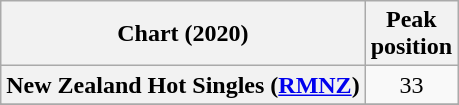<table class="wikitable sortable plainrowheaders" style="text-align:center">
<tr>
<th scope="col">Chart (2020)</th>
<th scope="col">Peak<br>position</th>
</tr>
<tr>
<th scope="row">New Zealand Hot Singles (<a href='#'>RMNZ</a>)</th>
<td>33</td>
</tr>
<tr>
</tr>
<tr>
</tr>
</table>
